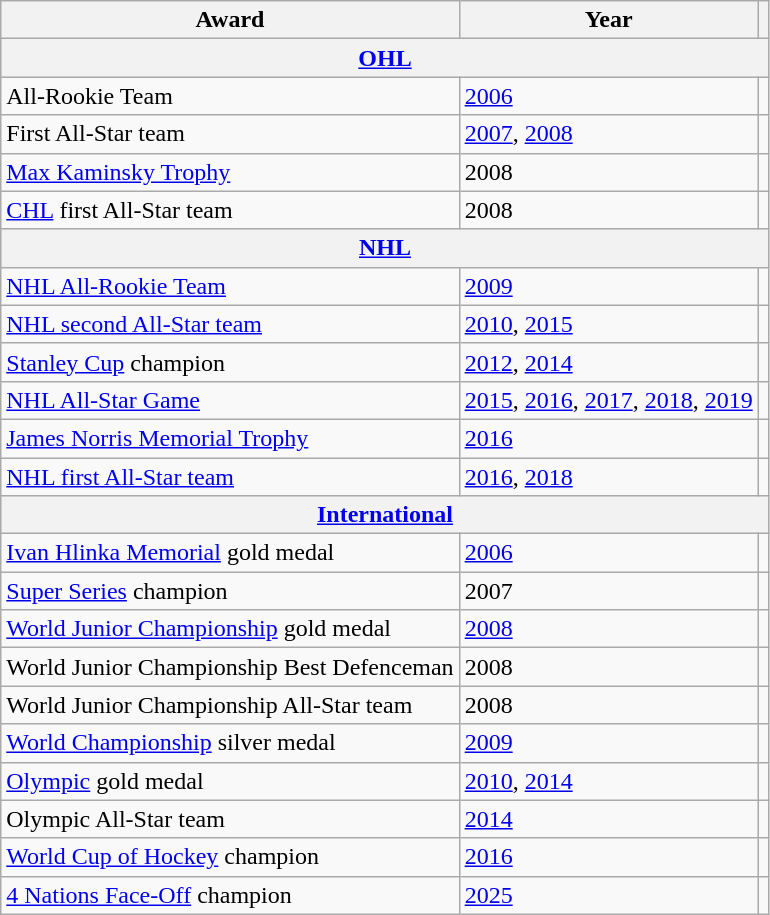<table class="wikitable">
<tr>
<th>Award</th>
<th>Year</th>
<th></th>
</tr>
<tr ALIGN="center" bgcolor="#e0e0e0">
<th colspan="3"><a href='#'>OHL</a></th>
</tr>
<tr>
<td>All-Rookie Team</td>
<td><a href='#'>2006</a></td>
<td></td>
</tr>
<tr>
<td>First All-Star team</td>
<td><a href='#'>2007</a>, <a href='#'>2008</a></td>
<td></td>
</tr>
<tr>
<td><a href='#'>Max Kaminsky Trophy</a></td>
<td>2008</td>
<td></td>
</tr>
<tr>
<td><a href='#'>CHL</a> first All-Star team</td>
<td>2008</td>
<td></td>
</tr>
<tr ALIGN="center" bgcolor="#e0e0e0">
<th colspan="3"><a href='#'>NHL</a></th>
</tr>
<tr>
<td><a href='#'>NHL All-Rookie Team</a></td>
<td><a href='#'>2009</a></td>
<td></td>
</tr>
<tr>
<td><a href='#'>NHL second All-Star team</a></td>
<td><a href='#'>2010</a>, <a href='#'>2015</a></td>
<td></td>
</tr>
<tr>
<td><a href='#'>Stanley Cup</a> champion</td>
<td><a href='#'>2012</a>, <a href='#'>2014</a></td>
<td></td>
</tr>
<tr>
<td><a href='#'>NHL All-Star Game</a></td>
<td><a href='#'>2015</a>, <a href='#'>2016</a>, <a href='#'>2017</a>, <a href='#'>2018</a>, <a href='#'>2019</a></td>
<td></td>
</tr>
<tr>
<td><a href='#'>James Norris Memorial Trophy</a></td>
<td><a href='#'>2016</a></td>
<td></td>
</tr>
<tr>
<td><a href='#'>NHL first All-Star team</a></td>
<td><a href='#'>2016</a>, <a href='#'>2018</a></td>
<td></td>
</tr>
<tr ALIGN="center" bgcolor="#e0e0e0">
<th colspan="3"><a href='#'>International</a></th>
</tr>
<tr>
<td><a href='#'>Ivan Hlinka Memorial</a> gold medal</td>
<td><a href='#'>2006</a></td>
<td></td>
</tr>
<tr>
<td><a href='#'>Super Series</a> champion</td>
<td>2007</td>
<td></td>
</tr>
<tr>
<td><a href='#'>World Junior Championship</a> gold medal</td>
<td><a href='#'>2008</a></td>
<td></td>
</tr>
<tr>
<td>World Junior Championship Best Defenceman</td>
<td>2008</td>
<td></td>
</tr>
<tr>
<td>World Junior Championship All-Star team</td>
<td>2008</td>
<td></td>
</tr>
<tr>
<td><a href='#'>World Championship</a> silver medal</td>
<td><a href='#'>2009</a></td>
<td></td>
</tr>
<tr>
<td><a href='#'>Olympic</a> gold medal</td>
<td><a href='#'>2010</a>, <a href='#'>2014</a></td>
<td></td>
</tr>
<tr>
<td>Olympic All-Star team</td>
<td><a href='#'>2014</a></td>
<td></td>
</tr>
<tr>
<td><a href='#'>World Cup of Hockey</a> champion</td>
<td><a href='#'>2016</a></td>
<td></td>
</tr>
<tr>
<td><a href='#'>4 Nations Face-Off</a> champion</td>
<td><a href='#'>2025</a></td>
<td></td>
</tr>
</table>
